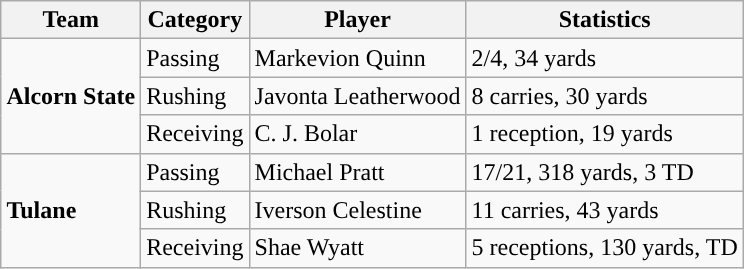<table class="wikitable" style="float: right;">
<tr>
<th>Team</th>
<th>Category</th>
<th>Player</th>
<th>Statistics</th>
</tr>
<tr>
<td rowspan=3><strong>Alcorn State</strong></td>
<td>Passing</td>
<td>Markevion Quinn</td>
<td>2/4, 34 yards</td>
</tr>
<tr>
<td>Rushing</td>
<td>Javonta Leatherwood</td>
<td>8 carries, 30 yards</td>
</tr>
<tr>
<td>Receiving</td>
<td>C. J. Bolar</td>
<td>1 reception, 19 yards</td>
</tr>
<tr>
<td rowspan=3><strong>Tulane</strong></td>
<td>Passing</td>
<td>Michael Pratt</td>
<td>17/21, 318 yards, 3 TD</td>
</tr>
<tr>
<td>Rushing</td>
<td>Iverson Celestine</td>
<td>11 carries, 43 yards</td>
</tr>
<tr>
<td>Receiving</td>
<td>Shae Wyatt</td>
<td>5 receptions, 130 yards, TD</td>
</tr>
</table>
